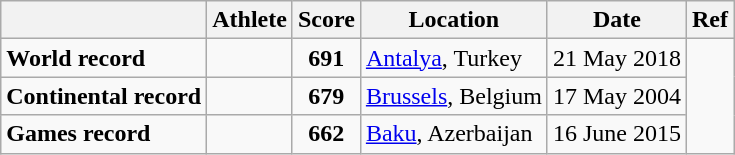<table class="wikitable">
<tr>
<th></th>
<th>Athlete</th>
<th>Score</th>
<th>Location</th>
<th>Date</th>
<th>Ref</th>
</tr>
<tr>
<td><strong>World record</strong></td>
<td></td>
<td style="text-align:center;"><strong>691</strong></td>
<td><a href='#'>Antalya</a>, Turkey</td>
<td>21 May 2018</td>
<td rowspan="3" style="text-align:center;"></td>
</tr>
<tr>
<td><strong>Continental record</strong></td>
<td></td>
<td style="text-align:center;"><strong>679</strong></td>
<td><a href='#'>Brussels</a>, Belgium</td>
<td>17 May 2004</td>
</tr>
<tr>
<td><strong>Games record</strong></td>
<td></td>
<td style="text-align:center;"><strong>662</strong></td>
<td><a href='#'>Baku</a>, Azerbaijan</td>
<td>16 June 2015</td>
</tr>
</table>
